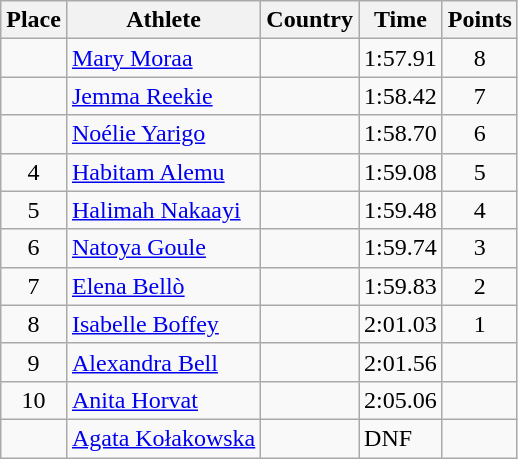<table class="wikitable mw-datatable sortable">
<tr>
<th>Place</th>
<th>Athlete</th>
<th>Country</th>
<th>Time</th>
<th>Points</th>
</tr>
<tr>
<td align=center></td>
<td><a href='#'>Mary Moraa</a></td>
<td></td>
<td>1:57.91</td>
<td align=center>8</td>
</tr>
<tr>
<td align=center></td>
<td><a href='#'>Jemma Reekie</a></td>
<td></td>
<td>1:58.42</td>
<td align=center>7</td>
</tr>
<tr>
<td align=center></td>
<td><a href='#'>Noélie Yarigo</a></td>
<td></td>
<td>1:58.70</td>
<td align=center>6</td>
</tr>
<tr>
<td align=center>4</td>
<td><a href='#'>Habitam Alemu</a></td>
<td></td>
<td>1:59.08</td>
<td align=center>5</td>
</tr>
<tr>
<td align=center>5</td>
<td><a href='#'>Halimah Nakaayi</a></td>
<td></td>
<td>1:59.48</td>
<td align=center>4</td>
</tr>
<tr>
<td align=center>6</td>
<td><a href='#'>Natoya Goule</a></td>
<td></td>
<td>1:59.74</td>
<td align=center>3</td>
</tr>
<tr>
<td align=center>7</td>
<td><a href='#'>Elena Bellò</a></td>
<td></td>
<td>1:59.83</td>
<td align=center>2</td>
</tr>
<tr>
<td align=center>8</td>
<td><a href='#'>Isabelle Boffey</a></td>
<td></td>
<td>2:01.03</td>
<td align=center>1</td>
</tr>
<tr>
<td align=center>9</td>
<td><a href='#'>Alexandra Bell</a></td>
<td></td>
<td>2:01.56</td>
<td align=center></td>
</tr>
<tr>
<td align=center>10</td>
<td><a href='#'>Anita Horvat</a></td>
<td></td>
<td>2:05.06</td>
<td align=center></td>
</tr>
<tr>
<td align=center></td>
<td><a href='#'>Agata Kołakowska</a></td>
<td></td>
<td>DNF</td>
<td align=center></td>
</tr>
</table>
